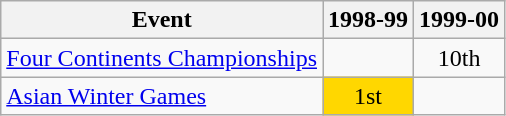<table class="wikitable">
<tr>
<th>Event</th>
<th>1998-99</th>
<th>1999-00</th>
</tr>
<tr>
<td><a href='#'>Four Continents Championships</a></td>
<td></td>
<td align="center">10th</td>
</tr>
<tr>
<td><a href='#'>Asian Winter Games</a></td>
<td align="center" bgcolor="gold">1st</td>
<td></td>
</tr>
</table>
